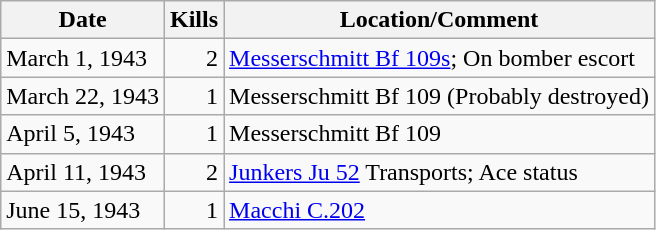<table class="wikitable">
<tr>
<th>Date</th>
<th>Kills</th>
<th>Location/Comment</th>
</tr>
<tr>
<td>March 1, 1943</td>
<td align="right">2</td>
<td><a href='#'>Messerschmitt Bf 109s</a>; On bomber escort</td>
</tr>
<tr>
<td>March 22, 1943</td>
<td align="right">1</td>
<td>Messerschmitt Bf 109 (Probably destroyed)</td>
</tr>
<tr>
<td>April 5, 1943</td>
<td align="right">1</td>
<td>Messerschmitt Bf 109</td>
</tr>
<tr>
<td>April 11, 1943</td>
<td align="right">2</td>
<td><a href='#'>Junkers Ju 52</a> Transports; Ace status</td>
</tr>
<tr>
<td>June 15, 1943</td>
<td align="right">1</td>
<td><a href='#'>Macchi C.202</a></td>
</tr>
</table>
